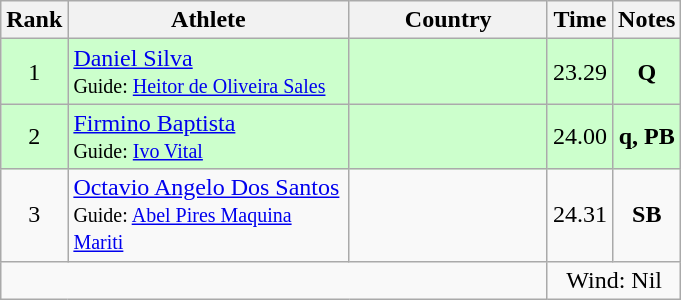<table class="wikitable sortable" style="text-align:center">
<tr>
<th>Rank</th>
<th style="width:180px">Athlete</th>
<th style="width:125px">Country</th>
<th>Time</th>
<th>Notes</th>
</tr>
<tr style="background:#cfc;">
<td>1</td>
<td style="text-align:left;"><a href='#'>Daniel Silva</a><br><small>Guide: <a href='#'>Heitor de Oliveira Sales</a></small></td>
<td style="text-align:left;"></td>
<td>23.29</td>
<td><strong>Q</strong></td>
</tr>
<tr style="background:#cfc;">
<td>2</td>
<td style="text-align:left;"><a href='#'>Firmino Baptista</a><br><small>Guide: <a href='#'>Ivo Vital</a></small></td>
<td style="text-align:left;"></td>
<td>24.00</td>
<td><strong>q, PB</strong></td>
</tr>
<tr>
<td>3</td>
<td style="text-align:left;"><a href='#'>Octavio Angelo Dos Santos</a><br><small>Guide: <a href='#'>Abel Pires Maquina Mariti</a></small></td>
<td style="text-align:left;"></td>
<td>24.31</td>
<td><strong>SB</strong></td>
</tr>
<tr class="sortbottom">
<td colspan="3"></td>
<td colspan="2">Wind: Nil</td>
</tr>
</table>
